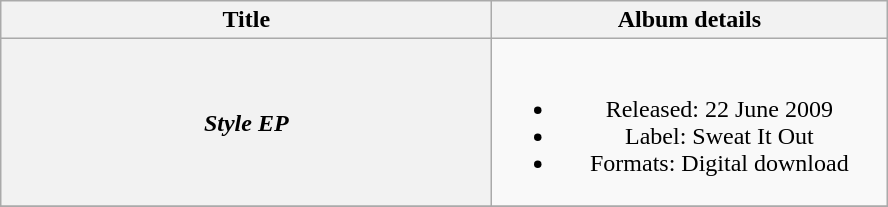<table class="wikitable plainrowheaders" style="text-align:center;">
<tr>
<th scope="col" rowspan="1" style="width:20em;">Title</th>
<th scope="col" rowspan="1" style="width:16em;">Album details</th>
</tr>
<tr>
<th scope="row"><em>Style EP</em></th>
<td><br><ul><li>Released: 22 June 2009</li><li>Label: Sweat It Out</li><li>Formats: Digital download</li></ul></td>
</tr>
<tr>
</tr>
</table>
